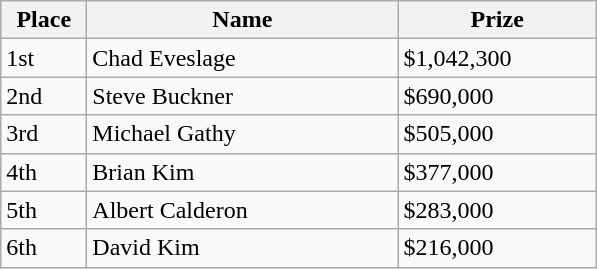<table class="wikitable">
<tr>
<th style="width:50px;">Place</th>
<th style="width:200px;">Name</th>
<th style="width:125px;">Prize</th>
</tr>
<tr>
<td>1st</td>
<td> Chad Eveslage</td>
<td>$1,042,300</td>
</tr>
<tr>
<td>2nd</td>
<td> Steve Buckner</td>
<td>$690,000</td>
</tr>
<tr>
<td>3rd</td>
<td> Michael Gathy</td>
<td>$505,000</td>
</tr>
<tr>
<td>4th</td>
<td> Brian Kim</td>
<td>$377,000</td>
</tr>
<tr>
<td>5th</td>
<td> Albert Calderon</td>
<td>$283,000</td>
</tr>
<tr>
<td>6th</td>
<td> David Kim</td>
<td>$216,000</td>
</tr>
</table>
